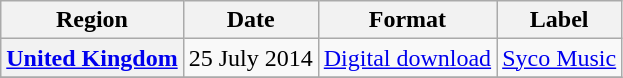<table class="wikitable sortable plainrowheaders" style="text-align:center">
<tr>
<th>Region</th>
<th>Date</th>
<th>Format</th>
<th>Label</th>
</tr>
<tr>
<th scope="row"><a href='#'>United Kingdom</a></th>
<td>25 July 2014</td>
<td><a href='#'>Digital download</a></td>
<td><a href='#'>Syco Music</a></td>
</tr>
<tr>
</tr>
</table>
